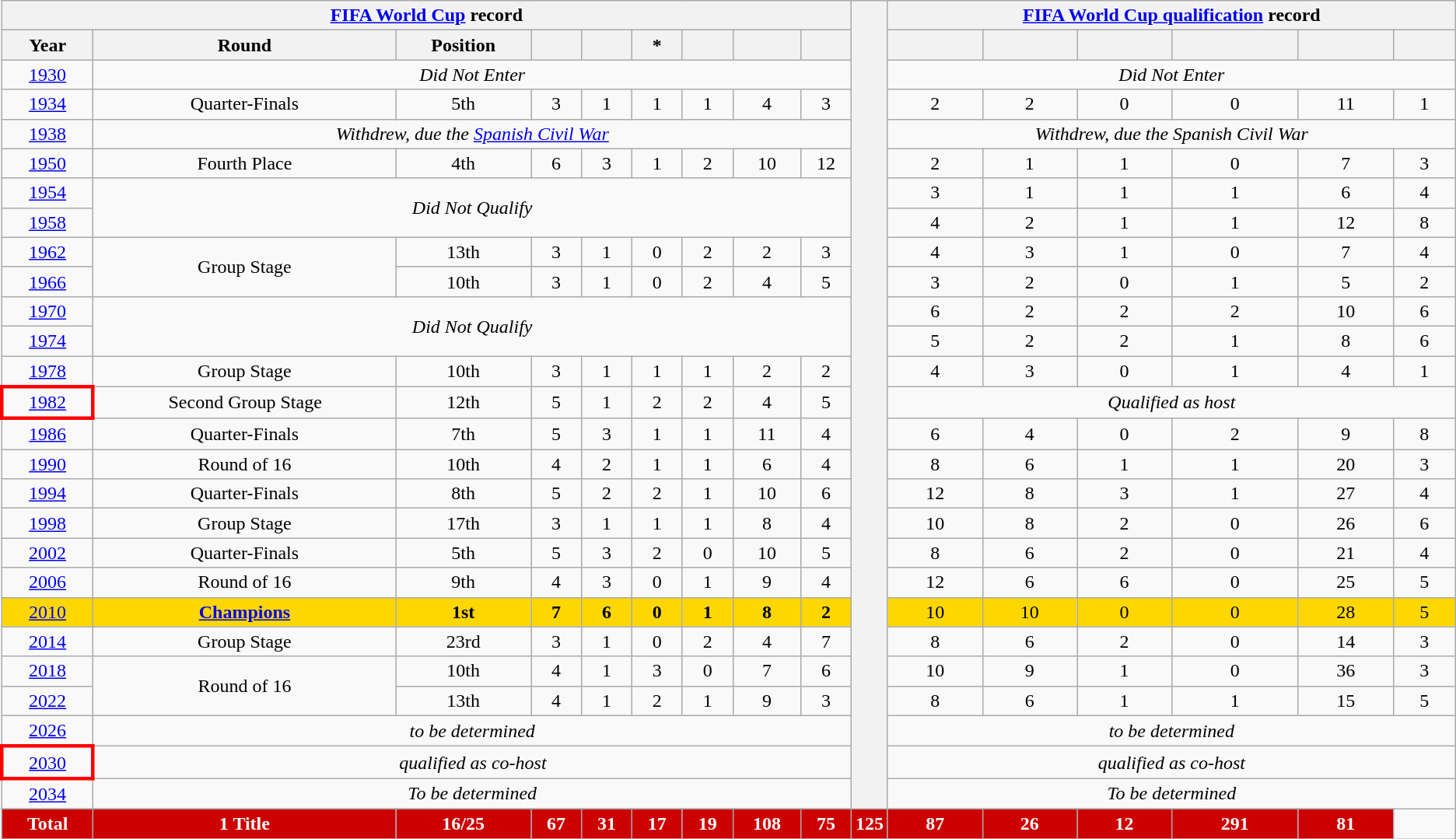<table class="wikitable" style="text-align: center;">
<tr>
<th colspan=9><a href='#'>FIFA World Cup</a> record</th>
<th style="width:1%;" rowspan="28"></th>
<th colspan=6><a href='#'>FIFA World Cup qualification</a> record</th>
</tr>
<tr>
<th>Year</th>
<th>Round</th>
<th>Position</th>
<th></th>
<th></th>
<th>*</th>
<th></th>
<th></th>
<th></th>
<th></th>
<th></th>
<th></th>
<th></th>
<th></th>
<th></th>
</tr>
<tr>
<td> <a href='#'>1930</a></td>
<td colspan=8><em>Did Not Enter</em></td>
<td colspan=6><em>Did Not Enter</em></td>
</tr>
<tr>
<td> <a href='#'>1934</a></td>
<td>Quarter-Finals</td>
<td>5th</td>
<td>3</td>
<td>1</td>
<td>1</td>
<td>1</td>
<td>4</td>
<td>3</td>
<td>2</td>
<td>2</td>
<td>0</td>
<td>0</td>
<td>11</td>
<td>1</td>
</tr>
<tr>
<td> <a href='#'>1938</a></td>
<td colspan=8><em>Withdrew, due the <a href='#'>Spanish Civil War</a></em></td>
<td colspan=6><em>Withdrew, due the Spanish Civil War</em></td>
</tr>
<tr>
<td> <a href='#'>1950</a></td>
<td>Fourth Place</td>
<td>4th</td>
<td>6</td>
<td>3</td>
<td>1</td>
<td>2</td>
<td>10</td>
<td>12</td>
<td>2</td>
<td>1</td>
<td>1</td>
<td>0</td>
<td>7</td>
<td>3</td>
</tr>
<tr>
<td> <a href='#'>1954</a></td>
<td rowspan=2 colspan=8><em>Did Not Qualify</em></td>
<td>3</td>
<td>1</td>
<td>1</td>
<td>1</td>
<td>6</td>
<td>4</td>
</tr>
<tr>
<td> <a href='#'>1958</a></td>
<td>4</td>
<td>2</td>
<td>1</td>
<td>1</td>
<td>12</td>
<td>8</td>
</tr>
<tr>
<td> <a href='#'>1962</a></td>
<td rowspan=2>Group Stage</td>
<td>13th</td>
<td>3</td>
<td>1</td>
<td>0</td>
<td>2</td>
<td>2</td>
<td>3</td>
<td>4</td>
<td>3</td>
<td>1</td>
<td>0</td>
<td>7</td>
<td>4</td>
</tr>
<tr>
<td> <a href='#'>1966</a></td>
<td>10th</td>
<td>3</td>
<td>1</td>
<td>0</td>
<td>2</td>
<td>4</td>
<td>5</td>
<td>3</td>
<td>2</td>
<td>0</td>
<td>1</td>
<td>5</td>
<td>2</td>
</tr>
<tr>
<td> <a href='#'>1970</a></td>
<td rowspan=2 colspan=8><em>Did Not Qualify</em></td>
<td>6</td>
<td>2</td>
<td>2</td>
<td>2</td>
<td>10</td>
<td>6</td>
</tr>
<tr>
<td> <a href='#'>1974</a></td>
<td>5</td>
<td>2</td>
<td>2</td>
<td>1</td>
<td>8</td>
<td>6</td>
</tr>
<tr>
<td> <a href='#'>1978</a></td>
<td>Group Stage</td>
<td>10th</td>
<td>3</td>
<td>1</td>
<td>1</td>
<td>1</td>
<td>2</td>
<td>2</td>
<td>4</td>
<td>3</td>
<td>0</td>
<td>1</td>
<td>4</td>
<td>1</td>
</tr>
<tr>
<td style="border: 3px solid red"> <a href='#'>1982</a></td>
<td>Second Group Stage</td>
<td>12th</td>
<td>5</td>
<td>1</td>
<td>2</td>
<td>2</td>
<td>4</td>
<td>5</td>
<td colspan=6><em>Qualified as host</em></td>
</tr>
<tr>
<td> <a href='#'>1986</a></td>
<td>Quarter-Finals</td>
<td>7th</td>
<td>5</td>
<td>3</td>
<td>1</td>
<td>1</td>
<td>11</td>
<td>4</td>
<td>6</td>
<td>4</td>
<td>0</td>
<td>2</td>
<td>9</td>
<td>8</td>
</tr>
<tr>
<td> <a href='#'>1990</a></td>
<td>Round of 16</td>
<td>10th</td>
<td>4</td>
<td>2</td>
<td>1</td>
<td>1</td>
<td>6</td>
<td>4</td>
<td>8</td>
<td>6</td>
<td>1</td>
<td>1</td>
<td>20</td>
<td>3</td>
</tr>
<tr>
<td> <a href='#'>1994</a></td>
<td>Quarter-Finals</td>
<td>8th</td>
<td>5</td>
<td>2</td>
<td>2</td>
<td>1</td>
<td>10</td>
<td>6</td>
<td>12</td>
<td>8</td>
<td>3</td>
<td>1</td>
<td>27</td>
<td>4</td>
</tr>
<tr>
<td> <a href='#'>1998</a></td>
<td>Group Stage</td>
<td>17th</td>
<td>3</td>
<td>1</td>
<td>1</td>
<td>1</td>
<td>8</td>
<td>4</td>
<td>10</td>
<td>8</td>
<td>2</td>
<td>0</td>
<td>26</td>
<td>6</td>
</tr>
<tr>
<td>  <a href='#'>2002</a></td>
<td>Quarter-Finals</td>
<td>5th</td>
<td>5</td>
<td>3</td>
<td>2</td>
<td>0</td>
<td>10</td>
<td>5</td>
<td>8</td>
<td>6</td>
<td>2</td>
<td>0</td>
<td>21</td>
<td>4</td>
</tr>
<tr>
<td> <a href='#'>2006</a></td>
<td>Round of 16</td>
<td>9th</td>
<td>4</td>
<td>3</td>
<td>0</td>
<td>1</td>
<td>9</td>
<td>4</td>
<td>12</td>
<td>6</td>
<td>6</td>
<td>0</td>
<td>25</td>
<td>5</td>
</tr>
<tr style="background:gold;">
<td> <a href='#'>2010</a></td>
<td><strong><a href='#'>Champions</a></strong></td>
<td><strong>1st</strong></td>
<td><strong>7</strong></td>
<td><strong>6</strong></td>
<td><strong>0</strong></td>
<td><strong>1</strong></td>
<td><strong>8</strong></td>
<td><strong>2</strong></td>
<td>10</td>
<td>10</td>
<td>0</td>
<td>0</td>
<td>28</td>
<td>5</td>
</tr>
<tr>
<td> <a href='#'>2014</a></td>
<td>Group Stage</td>
<td>23rd</td>
<td>3</td>
<td>1</td>
<td>0</td>
<td>2</td>
<td>4</td>
<td>7</td>
<td>8</td>
<td>6</td>
<td>2</td>
<td>0</td>
<td>14</td>
<td>3</td>
</tr>
<tr>
<td> <a href='#'>2018</a></td>
<td rowspan=2>Round of 16</td>
<td>10th</td>
<td>4</td>
<td>1</td>
<td>3</td>
<td>0</td>
<td>7</td>
<td>6</td>
<td>10</td>
<td>9</td>
<td>1</td>
<td>0</td>
<td>36</td>
<td>3</td>
</tr>
<tr>
<td> <a href='#'>2022</a></td>
<td>13th</td>
<td>4</td>
<td>1</td>
<td>2</td>
<td>1</td>
<td>9</td>
<td>3</td>
<td>8</td>
<td>6</td>
<td>1</td>
<td>1</td>
<td>15</td>
<td>5</td>
</tr>
<tr>
<td>   <a href='#'>2026</a></td>
<td colspan=8><em>to be determined</em></td>
<td colspan=6><em>to be determined</em></td>
</tr>
<tr>
<td style="border: 3px solid red">   <a href='#'>2030</a></td>
<td colspan=8><em>qualified as co-host</em></td>
<td colspan=6><em>qualified as co-host</em></td>
</tr>
<tr>
<td> <a href='#'>2034</a></td>
<td colspan=8><em> To be determined </em></td>
<td colspan=8><em> To be determined </em></td>
</tr>
<tr>
</tr>
<tr style="color:white;">
<th style="background:#c00;color:white;">Total</th>
<th style="background:#c00;color:white;">1 Title</th>
<th style="background:#c00;color:white;">16/25</th>
<th style="background:#c00;color:white;">67</th>
<th style="background:#c00;color:white;">31</th>
<th style="background:#c00;color:white;">17</th>
<th style="background:#c00;color:white;">19</th>
<th style="background:#c00;color:white;">108</th>
<th style="background:#c00;color:white;">75</th>
<th style="background:#c00;color:white;">125</th>
<th style="background:#c00;color:white;">87</th>
<th style="background:#c00;color:white;">26</th>
<th style="background:#c00;color:white;">12</th>
<th style="background:#c00;color:white;">291</th>
<th style="background:#c00;color:white;">81</th>
</tr>
</table>
